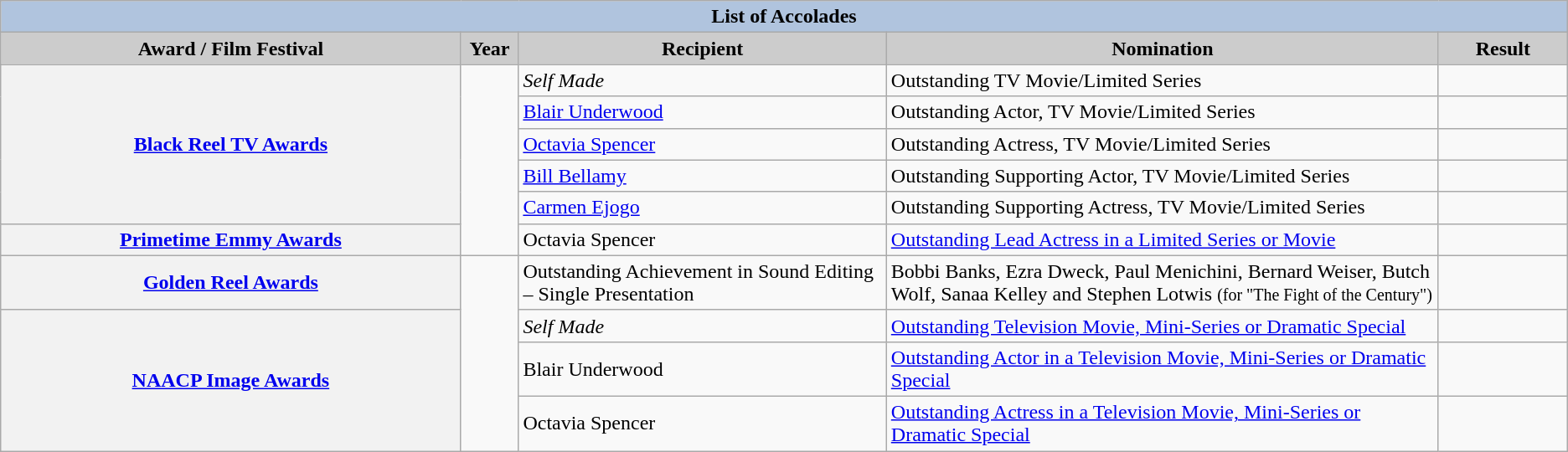<table class="wikitable">
<tr style="text-align:center;">
<th colspan="5" style="background:#B0C4DE;">List of Accolades</th>
</tr>
<tr style="text-align:center;">
<th style="background:#ccc; width:25%;">Award / Film Festival</th>
<th style="background:#ccc; width:3%;">Year</th>
<th style="background:#ccc; width:20%;">Recipient</th>
<th style="background:#ccc; width:30%;">Nomination</th>
<th style="background:#ccc; width:7%;">Result</th>
</tr>
<tr>
<th rowspan="5"><a href='#'>Black Reel TV Awards</a></th>
<td rowspan="6"></td>
<td><em>Self Made</em></td>
<td>Outstanding TV Movie/Limited Series</td>
<td></td>
</tr>
<tr>
<td><a href='#'>Blair Underwood</a></td>
<td>Outstanding Actor, TV Movie/Limited Series</td>
<td></td>
</tr>
<tr>
<td><a href='#'>Octavia Spencer</a></td>
<td>Outstanding Actress, TV Movie/Limited Series</td>
<td></td>
</tr>
<tr>
<td><a href='#'>Bill Bellamy</a></td>
<td>Outstanding Supporting Actor, TV Movie/Limited Series</td>
<td></td>
</tr>
<tr>
<td><a href='#'>Carmen Ejogo</a></td>
<td>Outstanding Supporting Actress, TV Movie/Limited Series</td>
<td></td>
</tr>
<tr>
<th rowspan="1"><a href='#'>Primetime Emmy Awards</a></th>
<td>Octavia Spencer</td>
<td><a href='#'>Outstanding Lead Actress in a Limited Series or Movie</a></td>
<td></td>
</tr>
<tr>
<th rowspan="1"><a href='#'>Golden Reel Awards</a></th>
<td rowspan="4"></td>
<td>Outstanding Achievement in Sound Editing – Single Presentation</td>
<td>Bobbi Banks, Ezra Dweck, Paul Menichini, Bernard Weiser, Butch Wolf, Sanaa Kelley and Stephen Lotwis <small>(for "The Fight of the Century")</small></td>
<td></td>
</tr>
<tr>
<th rowspan="3"><a href='#'>NAACP Image Awards</a></th>
<td><em>Self Made</em></td>
<td><a href='#'>Outstanding Television Movie, Mini-Series or Dramatic Special</a></td>
<td></td>
</tr>
<tr>
<td>Blair Underwood</td>
<td><a href='#'>Outstanding Actor in a Television Movie, Mini-Series or Dramatic Special</a></td>
<td></td>
</tr>
<tr>
<td>Octavia Spencer</td>
<td><a href='#'>Outstanding Actress in a Television Movie, Mini-Series or Dramatic Special</a></td>
<td></td>
</tr>
</table>
